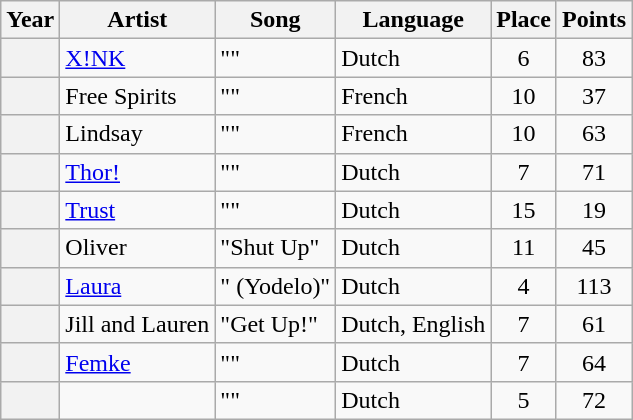<table class="wikitable sortable plainrowheaders">
<tr>
<th scope="col">Year</th>
<th scope="col">Artist</th>
<th scope="col">Song</th>
<th scope="col">Language</th>
<th scope="col" data-sort-type="number">Place</th>
<th scope="col" data-sort-type="number">Points</th>
</tr>
<tr>
<th scope="row" style="text-align:center;"></th>
<td><a href='#'>X!NK</a></td>
<td>""</td>
<td>Dutch</td>
<td style="text-align:center;">6</td>
<td style="text-align:center;">83</td>
</tr>
<tr>
<th scope="row" style="text-align:center;"></th>
<td>Free Spirits</td>
<td>""</td>
<td>French</td>
<td style="text-align:center;">10</td>
<td style="text-align:center;">37</td>
</tr>
<tr>
<th scope="row" style="text-align:center;"></th>
<td>Lindsay</td>
<td>""</td>
<td>French</td>
<td style="text-align:center;">10</td>
<td style="text-align:center;">63</td>
</tr>
<tr>
<th scope="row" style="text-align:center;"></th>
<td><a href='#'>Thor!</a></td>
<td>""</td>
<td>Dutch</td>
<td style="text-align:center;">7</td>
<td style="text-align:center;">71</td>
</tr>
<tr>
<th scope="row" style="text-align:center;"></th>
<td><a href='#'>Trust</a></td>
<td>""</td>
<td>Dutch</td>
<td style="text-align:center;">15</td>
<td style="text-align:center;">19</td>
</tr>
<tr>
<th scope="row" style="text-align:center;"></th>
<td>Oliver</td>
<td>"Shut Up"</td>
<td>Dutch</td>
<td style="text-align:center;">11</td>
<td style="text-align:center;">45</td>
</tr>
<tr>
<th scope="row" style="text-align:center;"></th>
<td><a href='#'>Laura</a></td>
<td>" (Yodelo)"</td>
<td>Dutch</td>
<td style="text-align:center;">4</td>
<td style="text-align:center;">113</td>
</tr>
<tr>
<th scope="row" style="text-align:center;"></th>
<td>Jill and Lauren</td>
<td>"Get Up!"</td>
<td>Dutch, English</td>
<td style="text-align:center;">7</td>
<td style="text-align:center;">61</td>
</tr>
<tr>
<th scope="row" style="text-align:center;"></th>
<td><a href='#'>Femke</a></td>
<td>""</td>
<td>Dutch</td>
<td style="text-align:center;">7</td>
<td style="text-align:center;">64</td>
</tr>
<tr>
<th scope="row" style="text-align:center;"></th>
<td></td>
<td>""</td>
<td>Dutch</td>
<td style="text-align:center;">5</td>
<td style="text-align:center;">72</td>
</tr>
</table>
